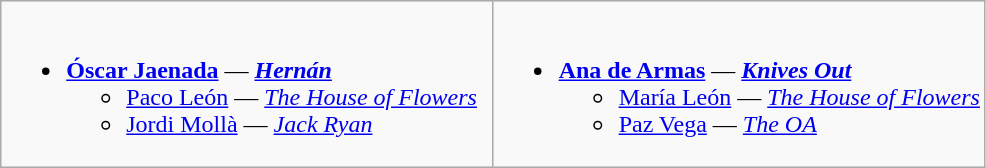<table class=wikitable>
<tr>
<td style="vertical-align:top;" width="50%"><br><ul><li><strong><a href='#'>Óscar Jaenada</a></strong> — <strong><em><a href='#'>Hernán</a></em></strong><ul><li><a href='#'>Paco León</a> — <em><a href='#'>The House of Flowers</a></em></li><li><a href='#'>Jordi Mollà</a> — <em><a href='#'>Jack Ryan</a></em></li></ul></li></ul></td>
<td style="vertical-align:top;" width="50%"><br><ul><li><strong><a href='#'>Ana de Armas</a></strong> — <strong><em><a href='#'>Knives Out</a></em></strong><ul><li><a href='#'>María León</a> — <em><a href='#'>The House of Flowers</a></em></li><li><a href='#'>Paz Vega</a> — <em><a href='#'>The OA</a></em></li></ul></li></ul></td>
</tr>
</table>
